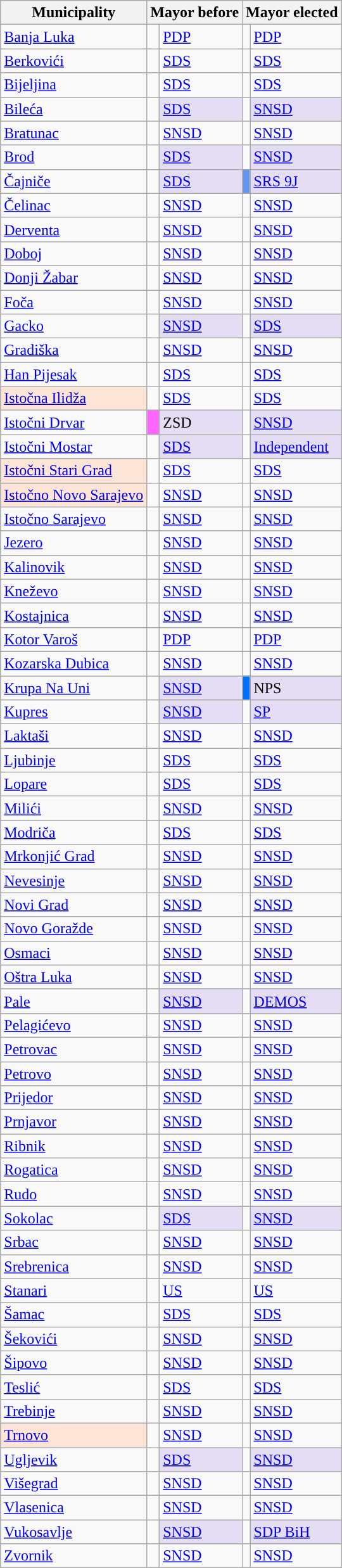<table class="wikitable sortable">
<tr>
<th>Municipality</th>
<th colspan="2">Mayor before</th>
<th colspan="2">Mayor elected</th>
</tr>
<tr>
<td><a href='#'>Banja Luka</a></td>
<td style="background-color:"></td>
<td><a href='#'>PDP</a></td>
<td style="background-color:"></td>
<td><a href='#'>PDP</a></td>
</tr>
<tr>
<td><a href='#'>Berkovići</a></td>
<td style="background-color:"></td>
<td><a href='#'>SDS</a></td>
<td style="background-color:"></td>
<td><a href='#'>SDS</a></td>
</tr>
<tr>
<td><a href='#'>Bijeljina</a></td>
<td style="background-color:"></td>
<td><a href='#'>SDS</a></td>
<td style="background-color:"></td>
<td><a href='#'>SDS</a></td>
</tr>
<tr>
<td><a href='#'>Bileća</a></td>
<td style="background-color:"></td>
<td style="background-color:#e5ddf3"><a href='#'>SDS</a></td>
<td style="background-color:"></td>
<td style="background-color:#e5ddf3"><a href='#'>SNSD</a></td>
</tr>
<tr>
<td><a href='#'>Bratunac</a></td>
<td style="background-color:"></td>
<td><a href='#'>SNSD</a></td>
<td style="background-color:"></td>
<td><a href='#'>SNSD</a></td>
</tr>
<tr>
<td><a href='#'>Brod</a></td>
<td style="background-color:"></td>
<td style="background-color:#e5ddf3"><a href='#'>SDS</a></td>
<td style="background-color:"></td>
<td style="background-color:#e5ddf3"><a href='#'>SNSD</a></td>
</tr>
<tr>
<td><a href='#'>Čajniče</a></td>
<td style="background-color:"></td>
<td style="background-color:#e5ddf3"><a href='#'>SDS</a></td>
<td style="background-color:#6495ED"></td>
<td style="background-color:#e5ddf3"><a href='#'>SRS 9J</a></td>
</tr>
<tr>
<td><a href='#'>Čelinac</a></td>
<td style="background-color:"></td>
<td><a href='#'>SNSD</a></td>
<td style="background-color:"></td>
<td><a href='#'>SNSD</a></td>
</tr>
<tr>
<td><a href='#'>Derventa</a></td>
<td style="background-color:"></td>
<td><a href='#'>SNSD</a></td>
<td style="background-color:"></td>
<td><a href='#'>SNSD</a></td>
</tr>
<tr>
<td><a href='#'>Doboj</a></td>
<td style="background-color:"></td>
<td><a href='#'>SNSD</a></td>
<td style="background-color:"></td>
<td><a href='#'>SNSD</a></td>
</tr>
<tr>
<td><a href='#'>Donji Žabar</a></td>
<td style="background-color:"></td>
<td><a href='#'>SNSD</a></td>
<td style="background-color:"></td>
<td><a href='#'>SNSD</a></td>
</tr>
<tr>
<td><a href='#'>Foča</a></td>
<td style="background-color:"></td>
<td><a href='#'>SNSD</a></td>
<td style="background-color:"></td>
<td><a href='#'>SNSD</a></td>
</tr>
<tr>
<td><a href='#'>Gacko</a></td>
<td style="background-color:"></td>
<td style="background-color:#e5ddf3"><a href='#'>SNSD</a></td>
<td style="background-color:"></td>
<td style="background-color:#e5ddf3"><a href='#'>SDS</a></td>
</tr>
<tr>
<td><a href='#'>Gradiška</a></td>
<td style="background-color:"></td>
<td><a href='#'>SNSD</a></td>
<td style="background-color:"></td>
<td><a href='#'>SNSD</a></td>
</tr>
<tr>
<td><a href='#'>Han Pijesak</a></td>
<td style="background-color:"></td>
<td><a href='#'>SDS</a></td>
<td style="background-color:"></td>
<td><a href='#'>SDS</a></td>
</tr>
<tr>
<td style='background:#FCE4D6'><a href='#'>Istočna Ilidža</a></td>
<td style="background-color:"></td>
<td><a href='#'>SDS</a></td>
<td style="background-color:"></td>
<td><a href='#'>SDS</a></td>
</tr>
<tr>
<td><a href='#'>Istočni Drvar</a></td>
<td style="background-color:#FF66FF"></td>
<td style="background-color:#e5ddf3">ZSD</td>
<td style="background-color:"></td>
<td style="background-color:#e5ddf3"><a href='#'>SNSD</a></td>
</tr>
<tr>
<td><a href='#'>Istočni Mostar</a></td>
<td style="background-color:"></td>
<td style="background-color:#e5ddf3"><a href='#'>SDS</a></td>
<td style="background-color:"></td>
<td style="background-color:#e5ddf3"><a href='#'>Independent</a></td>
</tr>
<tr>
<td style='background:#FCE4D6'><a href='#'>Istočni Stari Grad</a></td>
<td style="background-color:"></td>
<td><a href='#'>SDS</a></td>
<td style="background-color:"></td>
<td><a href='#'>SDS</a></td>
</tr>
<tr>
<td style='background:#FCE4D6'><a href='#'>Istočno Novo Sarajevo</a></td>
<td style="background-color:"></td>
<td><a href='#'>SNSD</a></td>
<td style="background-color:"></td>
<td><a href='#'>SNSD</a></td>
</tr>
<tr>
<td><a href='#'>Istočno Sarajevo</a></td>
<td style="background-color:"></td>
<td><a href='#'>SNSD</a></td>
<td style="background-color:"></td>
<td><a href='#'>SNSD</a></td>
</tr>
<tr>
<td><a href='#'>Jezero</a></td>
<td style="background-color:"></td>
<td><a href='#'>SNSD</a></td>
<td style="background-color:"></td>
<td><a href='#'>SNSD</a></td>
</tr>
<tr>
<td><a href='#'>Kalinovik</a></td>
<td style="background-color:"></td>
<td><a href='#'>SNSD</a></td>
<td style="background-color:"></td>
<td><a href='#'>SNSD</a></td>
</tr>
<tr>
<td><a href='#'>Kneževo</a></td>
<td style="background-color:"></td>
<td><a href='#'>SNSD</a></td>
<td style="background-color:"></td>
<td><a href='#'>SNSD</a></td>
</tr>
<tr>
<td><a href='#'>Kostajnica</a></td>
<td style="background-color:"></td>
<td><a href='#'>SNSD</a></td>
<td style="background-color:"></td>
<td><a href='#'>SNSD</a></td>
</tr>
<tr>
<td><a href='#'>Kotor Varoš</a></td>
<td style="background-color:"></td>
<td><a href='#'>PDP</a></td>
<td style="background-color:"></td>
<td><a href='#'>PDP</a></td>
</tr>
<tr>
<td><a href='#'>Kozarska Dubica</a></td>
<td style="background-color:"></td>
<td><a href='#'>SNSD</a></td>
<td style="background-color:"></td>
<td><a href='#'>SNSD</a></td>
</tr>
<tr>
<td><a href='#'>Krupa Na Uni</a></td>
<td style="background-color:"></td>
<td style="background-color:#e5ddf3"><a href='#'>SNSD</a></td>
<td style="background-color:#0070FF"></td>
<td style="background-color:#e5ddf3">NPS</td>
</tr>
<tr>
<td><a href='#'>Kupres</a></td>
<td style="background-color:"></td>
<td style="background-color:#e5ddf3"><a href='#'>SNSD</a></td>
<td style="background-color:"></td>
<td style="background-color:#e5ddf3"><a href='#'>SP</a></td>
</tr>
<tr>
<td><a href='#'>Laktaši</a></td>
<td style="background-color:"></td>
<td><a href='#'>SNSD</a></td>
<td style="background-color:"></td>
<td><a href='#'>SNSD</a></td>
</tr>
<tr>
<td><a href='#'>Ljubinje</a></td>
<td style="background-color:"></td>
<td><a href='#'>SDS</a></td>
<td style="background-color:"></td>
<td><a href='#'>SDS</a></td>
</tr>
<tr>
<td><a href='#'>Lopare</a></td>
<td style="background-color:"></td>
<td><a href='#'>SDS</a></td>
<td style="background-color:"></td>
<td><a href='#'>SDS</a></td>
</tr>
<tr>
<td><a href='#'>Milići</a></td>
<td style="background-color:"></td>
<td><a href='#'>SNSD</a></td>
<td style="background-color:"></td>
<td><a href='#'>SNSD</a></td>
</tr>
<tr>
<td><a href='#'>Modriča</a></td>
<td style="background-color:"></td>
<td><a href='#'>SDS</a></td>
<td style="background-color:"></td>
<td><a href='#'>SDS</a></td>
</tr>
<tr>
<td><a href='#'>Mrkonjić Grad</a></td>
<td style="background-color:"></td>
<td><a href='#'>SNSD</a></td>
<td style="background-color:"></td>
<td><a href='#'>SNSD</a></td>
</tr>
<tr>
<td><a href='#'>Nevesinje</a></td>
<td style="background-color:"></td>
<td><a href='#'>SNSD</a></td>
<td style="background-color:"></td>
<td><a href='#'>SNSD</a></td>
</tr>
<tr>
<td><a href='#'>Novi Grad</a></td>
<td style="background-color:"></td>
<td><a href='#'>SNSD</a></td>
<td style="background-color:"></td>
<td><a href='#'>SNSD</a></td>
</tr>
<tr>
<td><a href='#'>Novo Goražde</a></td>
<td style="background-color:"></td>
<td><a href='#'>SNSD</a></td>
<td style="background-color:"></td>
<td><a href='#'>SNSD</a></td>
</tr>
<tr>
<td><a href='#'>Osmaci</a></td>
<td style="background-color:"></td>
<td><a href='#'>SNSD</a></td>
<td style="background-color:"></td>
<td><a href='#'>SNSD</a></td>
</tr>
<tr>
<td><a href='#'>Oštra Luka</a></td>
<td style="background-color:"></td>
<td><a href='#'>SNSD</a></td>
<td style="background-color:"></td>
<td><a href='#'>SNSD</a></td>
</tr>
<tr>
<td><a href='#'>Pale</a></td>
<td style="background-color:"></td>
<td style="background-color:#e5ddf3"><a href='#'>SNSD</a></td>
<td style="background-color:"></td>
<td style="background-color:#e5ddf3"><a href='#'>DEMOS</a></td>
</tr>
<tr>
<td><a href='#'>Pelagićevo</a></td>
<td style="background-color:"></td>
<td><a href='#'>SNSD</a></td>
<td style="background-color:"></td>
<td><a href='#'>SNSD</a></td>
</tr>
<tr>
<td><a href='#'>Petrovac</a></td>
<td style="background-color:"></td>
<td><a href='#'>SNSD</a></td>
<td style="background-color:"></td>
<td><a href='#'>SNSD</a></td>
</tr>
<tr>
<td><a href='#'>Petrovo</a></td>
<td style="background-color:"></td>
<td><a href='#'>SNSD</a></td>
<td style="background-color:"></td>
<td><a href='#'>SNSD</a></td>
</tr>
<tr>
<td><a href='#'>Prijedor</a></td>
<td style="background-color:"></td>
<td><a href='#'>SNSD</a></td>
<td style="background-color:"></td>
<td><a href='#'>SNSD</a></td>
</tr>
<tr>
<td><a href='#'>Prnjavor</a></td>
<td style="background-color:"></td>
<td><a href='#'>SNSD</a></td>
<td style="background-color:"></td>
<td><a href='#'>SNSD</a></td>
</tr>
<tr>
<td><a href='#'>Ribnik</a></td>
<td style="background-color:"></td>
<td><a href='#'>SNSD</a></td>
<td style="background-color:"></td>
<td><a href='#'>SNSD</a></td>
</tr>
<tr>
<td><a href='#'>Rogatica</a></td>
<td style="background-color:"></td>
<td><a href='#'>SNSD</a></td>
<td style="background-color:"></td>
<td><a href='#'>SNSD</a></td>
</tr>
<tr>
<td><a href='#'>Rudo</a></td>
<td style="background-color:"></td>
<td><a href='#'>SNSD</a></td>
<td style="background-color:"></td>
<td><a href='#'>SNSD</a></td>
</tr>
<tr>
<td><a href='#'>Sokolac</a></td>
<td style="background-color:"></td>
<td style="background-color:#e5ddf3"><a href='#'>SDS</a></td>
<td style="background-color:"></td>
<td style="background-color:#e5ddf3"><a href='#'>SNSD</a></td>
</tr>
<tr>
<td><a href='#'>Srbac</a></td>
<td style="background-color:"></td>
<td><a href='#'>SNSD</a></td>
<td style="background-color:"></td>
<td><a href='#'>SNSD</a></td>
</tr>
<tr>
<td><a href='#'>Srebrenica</a></td>
<td style="background-color:"></td>
<td><a href='#'>SNSD</a></td>
<td style="background-color:"></td>
<td><a href='#'>SNSD</a></td>
</tr>
<tr>
<td><a href='#'>Stanari</a></td>
<td style="background-color:"></td>
<td><a href='#'>US</a></td>
<td style="background-color:"></td>
<td><a href='#'>US</a></td>
</tr>
<tr>
<td><a href='#'>Šamac</a></td>
<td style="background-color:"></td>
<td><a href='#'>SDS</a></td>
<td style="background-color:"></td>
<td><a href='#'>SDS</a></td>
</tr>
<tr>
<td><a href='#'>Šekovići</a></td>
<td style="background-color:"></td>
<td><a href='#'>SNSD</a></td>
<td style="background-color:"></td>
<td><a href='#'>SNSD</a></td>
</tr>
<tr>
<td><a href='#'>Šipovo</a></td>
<td style="background-color:"></td>
<td><a href='#'>SNSD</a></td>
<td style="background-color:"></td>
<td><a href='#'>SNSD</a></td>
</tr>
<tr>
<td><a href='#'>Teslić</a></td>
<td style="background-color:"></td>
<td><a href='#'>SDS</a></td>
<td style="background-color:"></td>
<td><a href='#'>SDS</a></td>
</tr>
<tr>
<td><a href='#'>Trebinje</a></td>
<td style="background-color:"></td>
<td><a href='#'>SNSD</a></td>
<td style="background-color:"></td>
<td><a href='#'>SNSD</a></td>
</tr>
<tr>
<td style='background:#FCE4D6'><a href='#'>Trnovo</a></td>
<td style="background-color:"></td>
<td><a href='#'>SNSD</a></td>
<td style="background-color:"></td>
<td><a href='#'>SNSD</a></td>
</tr>
<tr>
<td><a href='#'>Ugljevik</a></td>
<td style="background-color:"></td>
<td style="background-color:#e5ddf3"><a href='#'>SDS</a></td>
<td style="background-color:"></td>
<td style="background-color:#e5ddf3"><a href='#'>SNSD</a></td>
</tr>
<tr>
<td><a href='#'>Višegrad</a></td>
<td style="background-color:"></td>
<td><a href='#'>SNSD</a></td>
<td style="background-color:"></td>
<td><a href='#'>SNSD</a></td>
</tr>
<tr>
<td><a href='#'>Vlasenica</a></td>
<td style="background-color:"></td>
<td><a href='#'>SNSD</a></td>
<td style="background-color:"></td>
<td><a href='#'>SNSD</a></td>
</tr>
<tr>
<td><a href='#'>Vukosavlje</a></td>
<td style="background-color:"></td>
<td style="background-color:#e5ddf3"><a href='#'>SNSD</a></td>
<td style="background-color:"></td>
<td style="background-color:#e5ddf3"><a href='#'>SDP BiH</a></td>
</tr>
<tr>
<td><a href='#'>Zvornik</a></td>
<td style="background-color:"></td>
<td><a href='#'>SNSD</a></td>
<td style="background-color:"></td>
<td><a href='#'>SNSD</a></td>
</tr>
</table>
